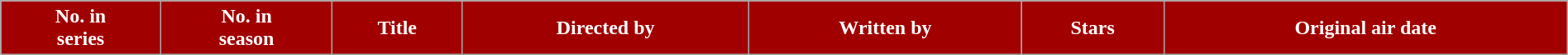<table class="wikitable plainrowheaders" style="width:100%; margin:auto;">
<tr>
<th scope="col" style="background-color: #A10000; color: #ffffff;">No. in<br>series</th>
<th scope="col" style="background-color: #A10000; color: #ffffff;">No. in<br>season</th>
<th scope="col" style="background-color: #A10000; color: #ffffff;">Title</th>
<th scope="col" style="background-color: #A10000; color: #ffffff;">Directed by</th>
<th scope="col" style="background-color: #A10000; color: #ffffff;">Written by</th>
<th scope="col" style="background-color: #A10000; color: #ffffff;">Stars</th>
<th scope="col" style="background-color: #A10000; color: #ffffff;">Original air date<br>



















</th>
</tr>
</table>
